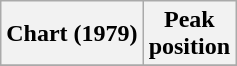<table class="wikitable sortable">
<tr>
<th align="left">Chart (1979)</th>
<th align="center">Peak<br>position</th>
</tr>
<tr>
</tr>
</table>
